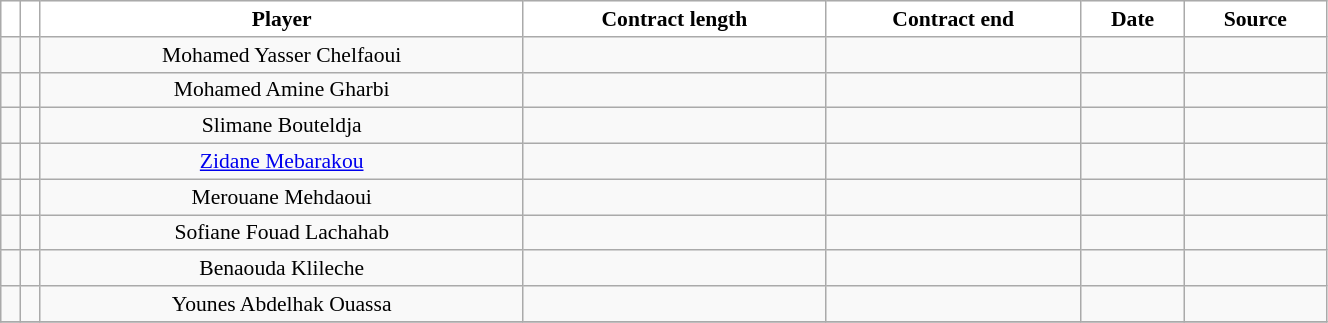<table class="wikitable sortable" style="width:70%; text-align:center; font-size:90%; text-align:centre;">
<tr>
<th style="background:white; color:black; text-align:center;"></th>
<th style="background:white; color:black; text-align:center;"></th>
<th style="background:white; color:black; text-align:center;">Player</th>
<th style="background:white; color:black; text-align:center;">Contract length</th>
<th style="background:white; color:black; text-align:center;">Contract end</th>
<th style="background:white; color:black; text-align:center;">Date</th>
<th style="background:white; color:black; text-align:center;">Source</th>
</tr>
<tr>
<td align=center></td>
<td align=center></td>
<td>Mohamed Yasser Chelfaoui</td>
<td align=center></td>
<td align=center></td>
<td align=center></td>
<td align=center></td>
</tr>
<tr>
<td align=center></td>
<td align=center></td>
<td>Mohamed Amine Gharbi</td>
<td align=center></td>
<td align=center></td>
<td align=center></td>
<td align=center></td>
</tr>
<tr>
<td align=center></td>
<td align=center></td>
<td>Slimane Bouteldja</td>
<td align=center></td>
<td align=center></td>
<td align=center></td>
<td align=center></td>
</tr>
<tr>
<td align=center></td>
<td align=center></td>
<td><a href='#'>Zidane Mebarakou</a></td>
<td align=center></td>
<td align=center></td>
<td align=center></td>
<td align=center></td>
</tr>
<tr>
<td align=center></td>
<td align=center></td>
<td>Merouane Mehdaoui</td>
<td align=center></td>
<td align=center></td>
<td align=center></td>
<td align=center></td>
</tr>
<tr>
<td align=center></td>
<td align=center></td>
<td>Sofiane Fouad Lachahab</td>
<td align=center></td>
<td align=center></td>
<td align=center></td>
<td align=center></td>
</tr>
<tr>
<td align=center></td>
<td align=center></td>
<td>Benaouda Klileche</td>
<td align=center></td>
<td align=center></td>
<td align=center></td>
<td align=center></td>
</tr>
<tr>
<td align=center></td>
<td align=center></td>
<td>Younes Abdelhak Ouassa</td>
<td align=center></td>
<td align=center></td>
<td align=center></td>
<td align=center></td>
</tr>
<tr>
</tr>
</table>
